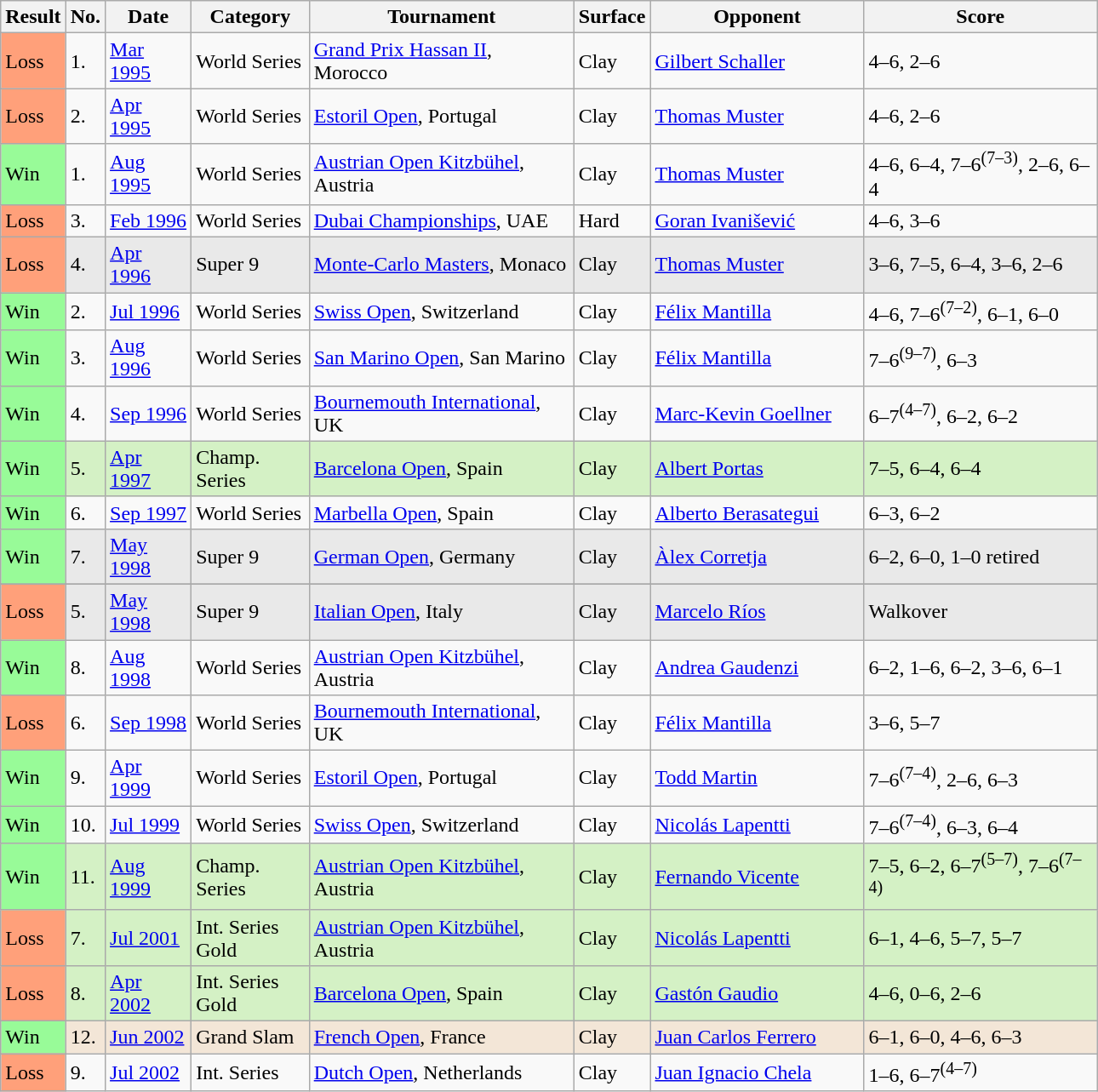<table class="sortable wikitable">
<tr>
<th style="width:40px">Result</th>
<th style="width:20px" class="unsortable">No.</th>
<th style="width:60px">Date</th>
<th style="width:85px">Category</th>
<th style="width:200px">Tournament</th>
<th style="width:50px">Surface</th>
<th style="width:160px">Opponent</th>
<th style="width:175px" class="unsortable">Score</th>
</tr>
<tr>
<td style="background:#ffa07a;">Loss</td>
<td>1.</td>
<td><a href='#'>Mar 1995</a></td>
<td>World Series</td>
<td><a href='#'>Grand Prix Hassan II</a>, Morocco</td>
<td>Clay</td>
<td> <a href='#'>Gilbert Schaller</a></td>
<td>4–6, 2–6</td>
</tr>
<tr>
<td style="background:#ffa07a;">Loss</td>
<td>2.</td>
<td><a href='#'>Apr 1995</a></td>
<td>World Series</td>
<td><a href='#'>Estoril Open</a>, Portugal</td>
<td>Clay</td>
<td> <a href='#'>Thomas Muster</a></td>
<td>4–6, 2–6</td>
</tr>
<tr>
<td style="background:#98fb98;">Win</td>
<td>1.</td>
<td><a href='#'>Aug 1995</a></td>
<td>World Series</td>
<td><a href='#'>Austrian Open Kitzbühel</a>, Austria</td>
<td>Clay</td>
<td> <a href='#'>Thomas Muster</a></td>
<td>4–6, 6–4, 7–6<sup>(7–3)</sup>, 2–6, 6–4</td>
</tr>
<tr>
<td style="background:#ffa07a;">Loss</td>
<td>3.</td>
<td><a href='#'>Feb 1996</a></td>
<td>World Series</td>
<td><a href='#'>Dubai Championships</a>, UAE</td>
<td>Hard</td>
<td> <a href='#'>Goran Ivanišević</a></td>
<td>4–6, 3–6</td>
</tr>
<tr style="background:#E9E9E9;">
<td style="background:#ffa07a;">Loss</td>
<td>4.</td>
<td><a href='#'>Apr 1996</a></td>
<td>Super 9</td>
<td><a href='#'>Monte-Carlo Masters</a>, Monaco</td>
<td>Clay</td>
<td> <a href='#'>Thomas Muster</a></td>
<td>3–6, 7–5, 6–4, 3–6, 2–6</td>
</tr>
<tr>
<td style="background:#98fb98;">Win</td>
<td>2.</td>
<td><a href='#'>Jul 1996</a></td>
<td>World Series</td>
<td><a href='#'>Swiss Open</a>, Switzerland</td>
<td>Clay</td>
<td> <a href='#'>Félix Mantilla</a></td>
<td>4–6, 7–6<sup>(7–2)</sup>, 6–1, 6–0</td>
</tr>
<tr>
<td style="background:#98fb98;">Win</td>
<td>3.</td>
<td><a href='#'>Aug 1996</a></td>
<td>World Series</td>
<td><a href='#'>San Marino Open</a>, San Marino</td>
<td>Clay</td>
<td> <a href='#'>Félix Mantilla</a></td>
<td>7–6<sup>(9–7)</sup>, 6–3</td>
</tr>
<tr>
<td style="background:#98fb98;">Win</td>
<td>4.</td>
<td><a href='#'>Sep 1996</a></td>
<td>World Series</td>
<td><a href='#'>Bournemouth International</a>, UK</td>
<td>Clay</td>
<td> <a href='#'>Marc-Kevin Goellner</a></td>
<td>6–7<sup>(4–7)</sup>, 6–2, 6–2</td>
</tr>
<tr style="background:#D4F1C5;">
<td style="background:#98fb98;">Win</td>
<td>5.</td>
<td><a href='#'>Apr 1997</a></td>
<td>Champ. Series</td>
<td><a href='#'>Barcelona Open</a>, Spain</td>
<td>Clay</td>
<td> <a href='#'>Albert Portas</a></td>
<td>7–5, 6–4, 6–4</td>
</tr>
<tr>
<td style="background:#98fb98;">Win</td>
<td>6.</td>
<td><a href='#'>Sep 1997</a></td>
<td>World Series</td>
<td><a href='#'>Marbella Open</a>, Spain</td>
<td>Clay</td>
<td> <a href='#'>Alberto Berasategui</a></td>
<td>6–3, 6–2</td>
</tr>
<tr style="background:#e9e9e9;">
<td style="background:#98fb98;">Win</td>
<td>7.</td>
<td><a href='#'>May 1998</a></td>
<td>Super 9</td>
<td><a href='#'>German Open</a>, Germany</td>
<td>Clay</td>
<td> <a href='#'>Àlex Corretja</a></td>
<td>6–2, 6–0, 1–0 retired</td>
</tr>
<tr>
</tr>
<tr style="background:#e9e9e9;">
<td style="background:#ffa07a;">Loss</td>
<td>5.</td>
<td><a href='#'>May 1998</a></td>
<td>Super 9</td>
<td><a href='#'>Italian Open</a>, Italy</td>
<td>Clay</td>
<td> <a href='#'>Marcelo Ríos</a></td>
<td>Walkover</td>
</tr>
<tr>
<td style="background:#98fb98;">Win</td>
<td>8.</td>
<td><a href='#'>Aug 1998</a></td>
<td>World Series</td>
<td><a href='#'>Austrian Open Kitzbühel</a>, Austria</td>
<td>Clay</td>
<td> <a href='#'>Andrea Gaudenzi</a></td>
<td>6–2, 1–6, 6–2, 3–6, 6–1</td>
</tr>
<tr>
<td style="background:#ffa07a;">Loss</td>
<td>6.</td>
<td><a href='#'>Sep 1998</a></td>
<td>World Series</td>
<td><a href='#'>Bournemouth International</a>, UK</td>
<td>Clay</td>
<td> <a href='#'>Félix Mantilla</a></td>
<td>3–6, 5–7</td>
</tr>
<tr>
<td style="background:#98fb98;">Win</td>
<td>9.</td>
<td><a href='#'>Apr 1999</a></td>
<td>World Series</td>
<td><a href='#'>Estoril Open</a>, Portugal</td>
<td>Clay</td>
<td> <a href='#'>Todd Martin</a></td>
<td>7–6<sup>(7–4)</sup>, 2–6, 6–3</td>
</tr>
<tr>
<td style="background:#98fb98;">Win</td>
<td>10.</td>
<td><a href='#'>Jul 1999</a></td>
<td>World Series</td>
<td><a href='#'>Swiss Open</a>, Switzerland</td>
<td>Clay</td>
<td> <a href='#'>Nicolás Lapentti</a></td>
<td>7–6<sup>(7–4)</sup>, 6–3, 6–4</td>
</tr>
<tr style="background:#d4f1c5;">
<td style="background:#98fb98;">Win</td>
<td>11.</td>
<td><a href='#'>Aug 1999</a></td>
<td>Champ. Series</td>
<td><a href='#'>Austrian Open Kitzbühel</a>, Austria</td>
<td>Clay</td>
<td> <a href='#'>Fernando Vicente</a></td>
<td>7–5, 6–2, 6–7<sup>(5–7)</sup>, 7–6<sup>(7–4)</sup></td>
</tr>
<tr style="background:#d4f1c5;">
<td style="background:#ffa07a;">Loss</td>
<td>7.</td>
<td><a href='#'>Jul 2001</a></td>
<td>Int. Series Gold</td>
<td><a href='#'>Austrian Open Kitzbühel</a>, Austria</td>
<td>Clay</td>
<td> <a href='#'>Nicolás Lapentti</a></td>
<td>6–1, 4–6, 5–7, 5–7</td>
</tr>
<tr style="background:#D4F1C5;">
<td style="background:#ffa07a;">Loss</td>
<td>8.</td>
<td><a href='#'>Apr 2002</a></td>
<td>Int. Series Gold</td>
<td><a href='#'>Barcelona Open</a>, Spain</td>
<td>Clay</td>
<td> <a href='#'>Gastón Gaudio</a></td>
<td>4–6, 0–6, 2–6</td>
</tr>
<tr style="background:#f3e6d7;">
<td style="background:#98fb98;">Win</td>
<td>12.</td>
<td><a href='#'>Jun 2002</a></td>
<td>Grand Slam</td>
<td><a href='#'>French Open</a>, France</td>
<td>Clay</td>
<td> <a href='#'>Juan Carlos Ferrero</a></td>
<td>6–1, 6–0, 4–6, 6–3</td>
</tr>
<tr>
<td style="background:#ffa07a;">Loss</td>
<td>9.</td>
<td><a href='#'>Jul 2002</a></td>
<td>Int. Series</td>
<td><a href='#'>Dutch Open</a>, Netherlands</td>
<td>Clay</td>
<td> <a href='#'>Juan Ignacio Chela</a></td>
<td>1–6, 6–7<sup>(4–7)</sup></td>
</tr>
</table>
